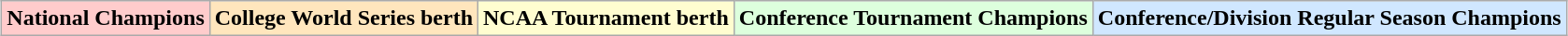<table class="wikitable" style="margin:1em auto;">
<tr>
<td bgcolor="#FFCCCC"><strong>National Champions</strong></td>
<td bgcolor="#FFE6BD"><strong>College World Series berth</strong></td>
<td bgcolor="#fffdd0"><strong>NCAA Tournament berth</strong></td>
<td bgcolor="#DDFFDD"><strong>Conference Tournament Champions</strong></td>
<td bgcolor="#D0E7FF"><strong>Conference/Division Regular Season Champions</strong></td>
</tr>
</table>
